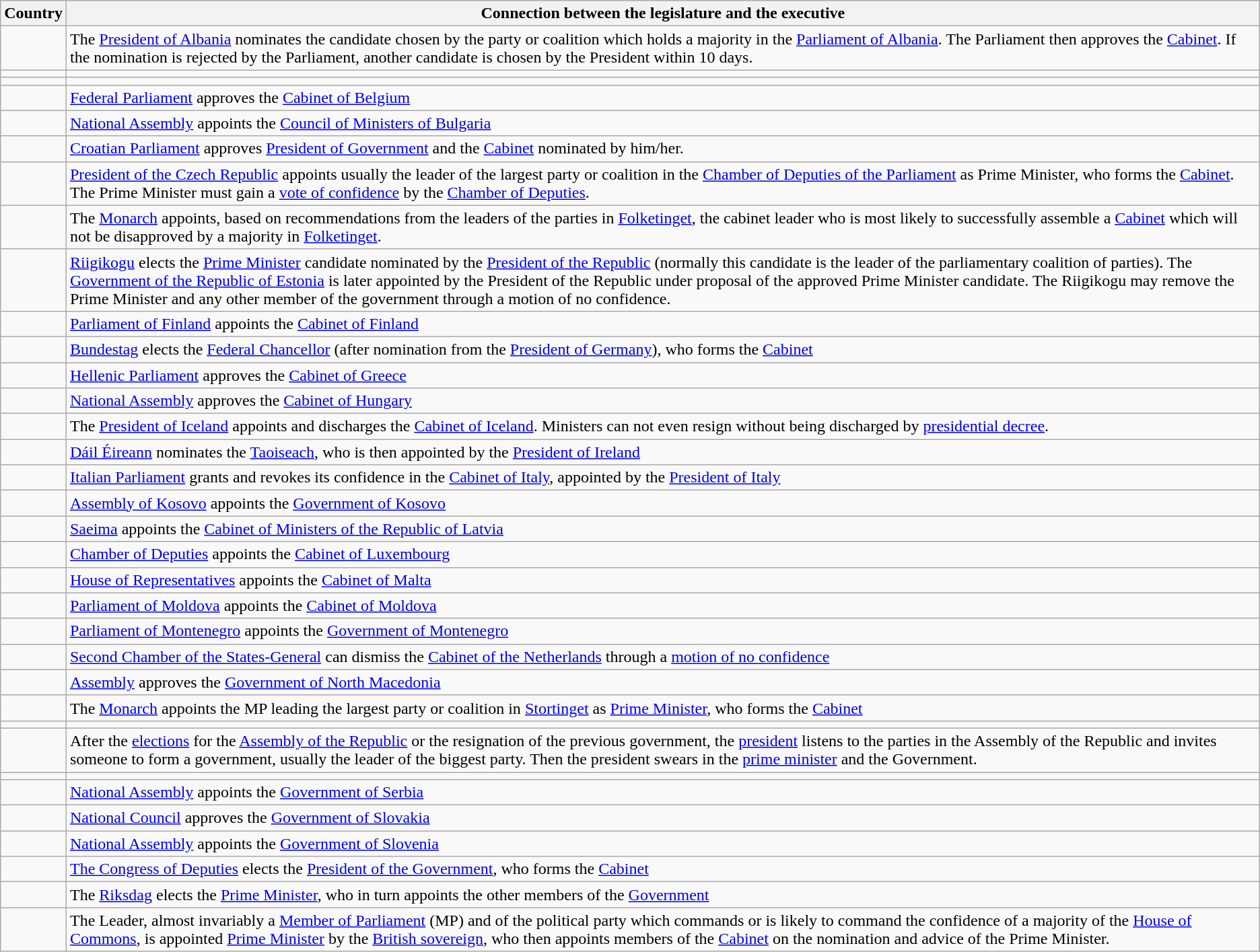<table class="wikitable">
<tr>
<th>Country</th>
<th>Connection between the legislature and the executive</th>
</tr>
<tr>
<td></td>
<td>The <a href='#'>President of Albania</a> nominates the candidate chosen by the party or coalition which holds a majority in the <a href='#'>Parliament of Albania</a>. The Parliament then approves the <a href='#'>Cabinet</a>. If the nomination is rejected by the Parliament, another candidate is chosen by the President within 10 days.</td>
</tr>
<tr>
<td></td>
<td></td>
</tr>
<tr>
<td></td>
<td></td>
</tr>
<tr>
<td></td>
<td><a href='#'>Federal Parliament</a> approves the <a href='#'>Cabinet of Belgium</a></td>
</tr>
<tr>
<td></td>
<td><a href='#'>National Assembly</a> appoints the <a href='#'>Council of Ministers of Bulgaria</a></td>
</tr>
<tr>
<td></td>
<td><a href='#'>Croatian Parliament</a> approves <a href='#'>President of Government</a> and the <a href='#'>Cabinet</a> nominated by him/her.</td>
</tr>
<tr>
<td></td>
<td><a href='#'>President of the Czech Republic</a> appoints usually the leader of the largest party or coalition in the <a href='#'>Chamber of Deputies of the Parliament</a> as Prime Minister, who forms the <a href='#'>Cabinet</a>. The Prime Minister must gain a <a href='#'>vote of confidence</a> by the <a href='#'>Chamber of Deputies</a>.</td>
</tr>
<tr>
<td></td>
<td>The <a href='#'>Monarch</a> appoints, based on recommendations from the leaders of the parties in <a href='#'>Folketinget</a>, the cabinet leader who is most likely to successfully assemble a <a href='#'>Cabinet</a> which will not be disapproved by a majority in <a href='#'>Folketinget</a>.</td>
</tr>
<tr>
<td></td>
<td><a href='#'>Riigikogu</a> elects the <a href='#'>Prime Minister</a> candidate nominated by the <a href='#'>President of the Republic</a> (normally this candidate is the leader of the parliamentary coalition of parties). The <a href='#'>Government of the Republic of Estonia</a> is later appointed by the President of the Republic under proposal of the approved Prime Minister candidate. The Riigikogu may remove the Prime Minister and any other member of the government through a motion of no confidence.</td>
</tr>
<tr>
<td></td>
<td><a href='#'>Parliament of Finland</a> appoints the <a href='#'>Cabinet of Finland</a></td>
</tr>
<tr>
<td></td>
<td><a href='#'>Bundestag</a> elects the <a href='#'>Federal Chancellor</a> (after nomination from the <a href='#'>President of Germany</a>), who forms the <a href='#'>Cabinet</a></td>
</tr>
<tr>
<td></td>
<td><a href='#'>Hellenic Parliament</a> approves the <a href='#'>Cabinet of Greece</a></td>
</tr>
<tr>
<td></td>
<td><a href='#'>National Assembly</a> approves the <a href='#'>Cabinet of Hungary</a></td>
</tr>
<tr>
<td></td>
<td>The <a href='#'>President of Iceland</a> appoints and discharges the <a href='#'>Cabinet of Iceland</a>. Ministers can not even resign without being discharged by <a href='#'>presidential decree</a>.</td>
</tr>
<tr>
<td></td>
<td><a href='#'>Dáil Éireann</a> nominates the <a href='#'>Taoiseach</a>, who is then appointed by the <a href='#'>President of Ireland</a></td>
</tr>
<tr>
<td></td>
<td><a href='#'>Italian Parliament</a> grants and revokes its confidence in the <a href='#'>Cabinet of Italy</a>, appointed by the <a href='#'>President of Italy</a></td>
</tr>
<tr>
<td></td>
<td><a href='#'>Assembly of Kosovo</a> appoints the <a href='#'>Government of Kosovo</a></td>
</tr>
<tr>
<td></td>
<td><a href='#'>Saeima</a> appoints the <a href='#'>Cabinet of Ministers of the Republic of Latvia</a></td>
</tr>
<tr>
<td></td>
<td><a href='#'>Chamber of Deputies</a> appoints the <a href='#'>Cabinet of Luxembourg</a></td>
</tr>
<tr>
<td></td>
<td><a href='#'>House of Representatives</a> appoints the <a href='#'>Cabinet of Malta</a></td>
</tr>
<tr>
<td></td>
<td><a href='#'>Parliament of Moldova</a> appoints the <a href='#'>Cabinet of Moldova</a></td>
</tr>
<tr>
<td></td>
<td><a href='#'>Parliament of Montenegro</a> appoints the <a href='#'>Government of Montenegro</a></td>
</tr>
<tr>
<td></td>
<td><a href='#'>Second Chamber of the States-General</a> can dismiss the <a href='#'>Cabinet of the Netherlands</a> through a <a href='#'>motion of no confidence</a></td>
</tr>
<tr>
<td></td>
<td><a href='#'>Assembly</a> approves the <a href='#'>Government of North Macedonia</a></td>
</tr>
<tr>
<td></td>
<td>The <a href='#'>Monarch</a> appoints the MP leading the largest party or coalition in <a href='#'>Stortinget</a> as <a href='#'>Prime Minister</a>, who forms the <a href='#'>Cabinet</a></td>
</tr>
<tr>
<td></td>
<td></td>
</tr>
<tr>
<td></td>
<td>After the <a href='#'>elections</a> for the <a href='#'>Assembly of the Republic</a> or the resignation of the previous government, the <a href='#'>president</a> listens to the parties in the Assembly of the Republic and invites someone to form a government, usually the leader of the biggest party. Then the president swears in the <a href='#'>prime minister</a> and the Government.</td>
</tr>
<tr>
<td></td>
<td></td>
</tr>
<tr>
<td></td>
<td><a href='#'>National Assembly</a> appoints the <a href='#'>Government of Serbia</a></td>
</tr>
<tr>
<td></td>
<td><a href='#'>National Council</a> approves the <a href='#'>Government of Slovakia</a></td>
</tr>
<tr>
<td></td>
<td><a href='#'>National Assembly</a> appoints the <a href='#'>Government of Slovenia</a></td>
</tr>
<tr>
<td></td>
<td><a href='#'>The Congress of Deputies</a> elects the <a href='#'>President of the Government</a>, who forms the <a href='#'>Cabinet</a></td>
</tr>
<tr>
<td></td>
<td>The <a href='#'>Riksdag</a> elects the <a href='#'>Prime Minister</a>, who in turn appoints the other members of the <a href='#'>Government</a></td>
</tr>
<tr>
<td></td>
<td>The Leader, almost invariably a <a href='#'>Member of Parliament</a> (MP) and of the political party which commands or is likely to command the confidence of a majority of the <a href='#'>House of Commons</a>, is appointed <a href='#'>Prime Minister</a> by the <a href='#'>British sovereign</a>, who then appoints members of the <a href='#'>Cabinet</a> on the nomination and advice of the Prime Minister.</td>
</tr>
</table>
